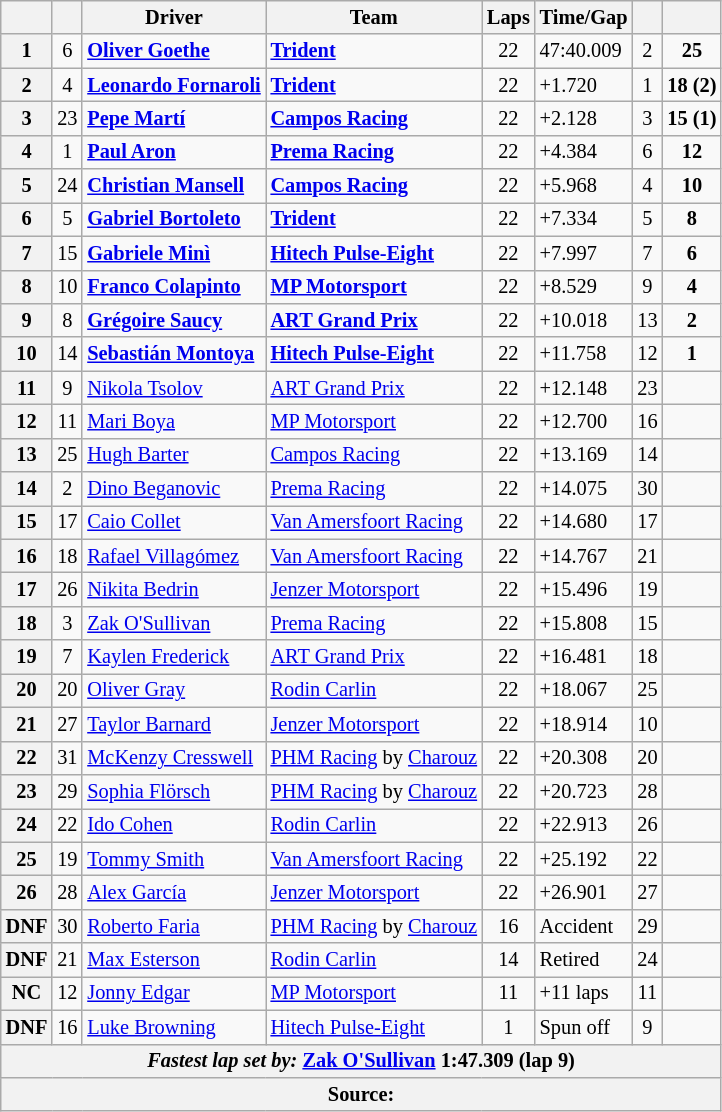<table class="wikitable" style="font-size:85%">
<tr>
<th></th>
<th></th>
<th>Driver</th>
<th>Team</th>
<th>Laps</th>
<th>Time/Gap</th>
<th></th>
<th></th>
</tr>
<tr>
<th>1</th>
<td align="center">6</td>
<td> <strong><a href='#'>Oliver Goethe</a></strong></td>
<td><a href='#'><strong>Trident</strong></a></td>
<td align="center">22</td>
<td>47:40.009</td>
<td align="center">2</td>
<td align="center"><strong>25</strong></td>
</tr>
<tr>
<th>2</th>
<td align="center">4</td>
<td><strong> <a href='#'>Leonardo Fornaroli</a></strong></td>
<td><a href='#'><strong>Trident</strong></a></td>
<td align="center">22</td>
<td>+1.720</td>
<td align="center">1</td>
<td align="center"><strong>18 (2)</strong></td>
</tr>
<tr>
<th>3</th>
<td align="center">23</td>
<td><strong> <a href='#'>Pepe Martí</a></strong></td>
<td><strong><a href='#'>Campos Racing</a></strong></td>
<td align="center">22</td>
<td>+2.128</td>
<td align="center">3</td>
<td align="center"><strong>15 (1)</strong></td>
</tr>
<tr>
<th>4</th>
<td align="center">1</td>
<td><strong> <a href='#'>Paul Aron</a></strong></td>
<td><strong><a href='#'>Prema Racing</a></strong></td>
<td align="center">22</td>
<td>+4.384</td>
<td align="center">6</td>
<td align="center"><strong>12</strong></td>
</tr>
<tr>
<th>5</th>
<td align="center">24</td>
<td><strong> <a href='#'>Christian Mansell</a></strong></td>
<td><a href='#'><strong>Campos Racing</strong></a></td>
<td align="center">22</td>
<td>+5.968</td>
<td align="center">4</td>
<td align="center"><strong>10</strong></td>
</tr>
<tr>
<th>6</th>
<td align="center">5</td>
<td><strong> <a href='#'>Gabriel Bortoleto</a></strong></td>
<td><a href='#'><strong>Trident</strong></a></td>
<td align="center">22</td>
<td>+7.334</td>
<td align="center">5</td>
<td align="center"><strong>8</strong></td>
</tr>
<tr>
<th>7</th>
<td align="center">15</td>
<td><strong> <a href='#'>Gabriele Minì</a></strong></td>
<td><a href='#'><strong>Hitech Pulse-Eight</strong></a></td>
<td align="center">22</td>
<td>+7.997</td>
<td align="center">7</td>
<td align="center"><strong>6</strong></td>
</tr>
<tr>
<th>8</th>
<td align="center">10</td>
<td><strong> <a href='#'>Franco Colapinto</a></strong></td>
<td><strong><a href='#'>MP Motorsport</a></strong></td>
<td align="center">22</td>
<td>+8.529</td>
<td align="center">9</td>
<td align="center"><strong>4</strong></td>
</tr>
<tr>
<th>9</th>
<td align="center">8</td>
<td><strong> <a href='#'>Grégoire Saucy</a></strong></td>
<td><strong><a href='#'>ART Grand Prix</a></strong></td>
<td align="center">22</td>
<td>+10.018</td>
<td align="center">13</td>
<td align="center"><strong>2</strong></td>
</tr>
<tr>
<th>10</th>
<td align="center">14</td>
<td><strong> <a href='#'>Sebastián Montoya</a></strong></td>
<td><strong><a href='#'>Hitech Pulse-Eight</a></strong></td>
<td align="center">22</td>
<td>+11.758</td>
<td align="center">12</td>
<td align="center"><strong>1</strong></td>
</tr>
<tr>
<th>11</th>
<td align="center">9</td>
<td> <a href='#'>Nikola Tsolov</a></td>
<td><a href='#'>ART Grand Prix</a></td>
<td align="center">22</td>
<td>+12.148</td>
<td align="center">23</td>
<td align="center"></td>
</tr>
<tr>
<th>12</th>
<td align="center">11</td>
<td> <a href='#'>Mari Boya</a></td>
<td><a href='#'>MP Motorsport</a></td>
<td align="center">22</td>
<td>+12.700</td>
<td align="center">16</td>
<td align="center"></td>
</tr>
<tr>
<th>13</th>
<td align="center">25</td>
<td> <a href='#'>Hugh Barter</a></td>
<td><a href='#'>Campos Racing</a></td>
<td align="center">22</td>
<td>+13.169</td>
<td align="center">14</td>
<td align="center"></td>
</tr>
<tr>
<th>14</th>
<td align="center">2</td>
<td> <a href='#'>Dino Beganovic</a></td>
<td><a href='#'>Prema Racing</a></td>
<td align="center">22</td>
<td>+14.075</td>
<td align="center">30</td>
<td align="center"></td>
</tr>
<tr>
<th>15</th>
<td align="center">17</td>
<td> <a href='#'>Caio Collet</a></td>
<td><a href='#'>Van Amersfoort Racing</a></td>
<td align="center">22</td>
<td>+14.680</td>
<td align="center">17</td>
<td align="center"></td>
</tr>
<tr>
<th>16</th>
<td align="center">18</td>
<td> <a href='#'>Rafael Villagómez</a></td>
<td><a href='#'>Van Amersfoort Racing</a></td>
<td align="center">22</td>
<td>+14.767</td>
<td align="center">21</td>
<td align="center"></td>
</tr>
<tr>
<th>17</th>
<td align="center">26</td>
<td> <a href='#'>Nikita Bedrin</a></td>
<td><a href='#'>Jenzer Motorsport</a></td>
<td align="center">22</td>
<td>+15.496</td>
<td align="center">19</td>
<td align="center"></td>
</tr>
<tr>
<th>18</th>
<td align="center">3</td>
<td> <a href='#'>Zak O'Sullivan</a></td>
<td><a href='#'>Prema Racing</a></td>
<td align="center">22</td>
<td>+15.808</td>
<td align="center">15</td>
<td align="center"></td>
</tr>
<tr>
<th>19</th>
<td align="center">7</td>
<td> <a href='#'>Kaylen Frederick</a></td>
<td><a href='#'>ART Grand Prix</a></td>
<td align="center">22</td>
<td>+16.481</td>
<td align="center">18</td>
<td align="center"></td>
</tr>
<tr>
<th>20</th>
<td align="center">20</td>
<td> <a href='#'>Oliver Gray</a></td>
<td><a href='#'>Rodin Carlin</a></td>
<td align="center">22</td>
<td>+18.067</td>
<td align="center">25</td>
<td align="center"></td>
</tr>
<tr>
<th>21</th>
<td align="center">27</td>
<td> <a href='#'>Taylor Barnard</a></td>
<td><a href='#'>Jenzer Motorsport</a></td>
<td align="center">22</td>
<td>+18.914</td>
<td align="center">10</td>
<td align="center"></td>
</tr>
<tr>
<th>22</th>
<td align="center">31</td>
<td> <a href='#'>McKenzy Cresswell</a></td>
<td><a href='#'>PHM Racing</a> by <a href='#'>Charouz</a></td>
<td align="center">22</td>
<td>+20.308</td>
<td align="center">20</td>
<td align="center"></td>
</tr>
<tr>
<th>23</th>
<td align="center">29</td>
<td> <a href='#'>Sophia Flörsch</a></td>
<td><a href='#'>PHM Racing</a> by <a href='#'>Charouz</a></td>
<td align="center">22</td>
<td>+20.723</td>
<td align="center">28</td>
<td align="center"></td>
</tr>
<tr>
<th>24</th>
<td align="center">22</td>
<td> <a href='#'>Ido Cohen</a></td>
<td><a href='#'>Rodin Carlin</a></td>
<td align="center">22</td>
<td>+22.913</td>
<td align="center">26</td>
<td align="center"></td>
</tr>
<tr>
<th>25</th>
<td align="center">19</td>
<td> <a href='#'>Tommy Smith</a></td>
<td><a href='#'>Van Amersfoort Racing</a></td>
<td align="center">22</td>
<td>+25.192</td>
<td align="center">22</td>
<td align="center"></td>
</tr>
<tr>
<th>26</th>
<td align="center">28</td>
<td> <a href='#'>Alex García</a></td>
<td><a href='#'>Jenzer Motorsport</a></td>
<td align="center">22</td>
<td>+26.901</td>
<td align="center">27</td>
<td align="center"></td>
</tr>
<tr>
<th>DNF</th>
<td align="center">30</td>
<td> <a href='#'>Roberto Faria</a></td>
<td><a href='#'>PHM Racing</a> by <a href='#'>Charouz</a></td>
<td align="center">16</td>
<td>Accident</td>
<td align="center">29</td>
<td align="center"></td>
</tr>
<tr>
<th>DNF</th>
<td align="center">21</td>
<td> <a href='#'>Max Esterson</a></td>
<td><a href='#'>Rodin Carlin</a></td>
<td align="center">14</td>
<td>Retired</td>
<td align="center">24</td>
<td align="center"></td>
</tr>
<tr>
<th>NC</th>
<td align="center">12</td>
<td> <a href='#'>Jonny Edgar</a></td>
<td><a href='#'>MP Motorsport</a></td>
<td align="center">11</td>
<td>+11 laps</td>
<td align="center">11</td>
<td align="center"></td>
</tr>
<tr>
<th>DNF</th>
<td align="center">16</td>
<td> <a href='#'>Luke Browning</a></td>
<td><a href='#'>Hitech Pulse-Eight</a></td>
<td align="center">1</td>
<td>Spun off</td>
<td align="center">9</td>
<td align="center"></td>
</tr>
<tr>
<th colspan="8"><em>Fastest lap set by:</em> <strong> <a href='#'>Zak O'Sullivan</a></strong> 1:47.309 (lap 9)</th>
</tr>
<tr>
<th colspan="8">Source:</th>
</tr>
</table>
